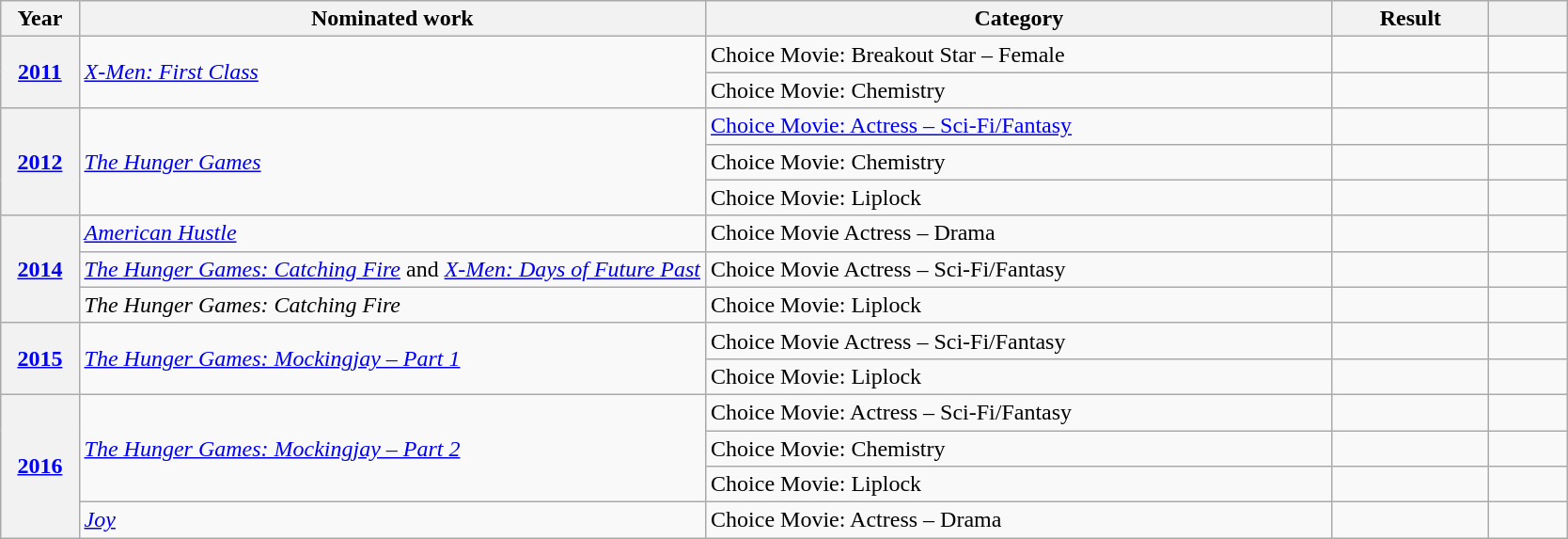<table class="wikitable plainrowheaders">
<tr>
<th scope="col" style="width:5%;">Year</th>
<th scope="col" style="width:40%;">Nominated work</th>
<th scope="col" style="width:40%;">Category</th>
<th scope="col" style="width:10%;">Result</th>
<th scope="col" style="width:5%;"></th>
</tr>
<tr>
<th scope="row" style="text-align:center;" rowspan="2"><a href='#'>2011</a></th>
<td rowspan="2" style="text-align:left"><em><a href='#'>X-Men: First Class</a></em></td>
<td>Choice Movie: Breakout Star – Female</td>
<td></td>
<td style="text-align:center;"></td>
</tr>
<tr>
<td>Choice Movie: Chemistry</td>
<td></td>
<td style="text-align:center;"></td>
</tr>
<tr>
<th scope="row" style="text-align:center;" rowspan="3"><a href='#'>2012</a></th>
<td rowspan="3" style="text-align:left"><em><a href='#'>The Hunger Games</a></em></td>
<td><a href='#'>Choice Movie: Actress – Sci-Fi/Fantasy</a></td>
<td></td>
<td style="text-align:center;"></td>
</tr>
<tr>
<td>Choice Movie: Chemistry</td>
<td></td>
<td style="text-align:center;"></td>
</tr>
<tr>
<td>Choice Movie: Liplock</td>
<td></td>
<td style="text-align:center;"></td>
</tr>
<tr>
<th scope="row" style="text-align:center;" rowspan="3"><a href='#'>2014</a></th>
<td style="text-align:left"><em><a href='#'>American Hustle</a></em></td>
<td>Choice Movie Actress – Drama</td>
<td></td>
<td style="text-align:center;"></td>
</tr>
<tr>
<td style="text-align:left"><em><a href='#'>The Hunger Games: Catching Fire</a></em> and <em><a href='#'>X-Men: Days of Future Past</a></em></td>
<td>Choice Movie Actress – Sci-Fi/Fantasy</td>
<td></td>
<td style="text-align:center;"></td>
</tr>
<tr>
<td style="text-align:left"><em>The Hunger Games: Catching Fire</em></td>
<td>Choice Movie: Liplock</td>
<td></td>
<td style="text-align:center;"></td>
</tr>
<tr>
<th scope="row" style="text-align:center;" rowspan="2"><a href='#'>2015</a></th>
<td rowspan="2" style="text-align:left"><em><a href='#'>The Hunger Games: Mockingjay – Part 1</a></em></td>
<td>Choice Movie Actress – Sci-Fi/Fantasy</td>
<td></td>
<td style="text-align:center;"></td>
</tr>
<tr>
<td>Choice Movie: Liplock</td>
<td></td>
<td style="text-align:center;"></td>
</tr>
<tr>
<th scope="row" style="text-align:center;" rowspan="4"><a href='#'>2016</a></th>
<td rowspan="3" style="text-align:left"><em><a href='#'>The Hunger Games: Mockingjay – Part 2</a></em></td>
<td>Choice Movie: Actress – Sci-Fi/Fantasy</td>
<td></td>
<td style="text-align:center;"></td>
</tr>
<tr>
<td>Choice Movie: Chemistry</td>
<td></td>
<td style="text-align:center;"></td>
</tr>
<tr>
<td>Choice Movie: Liplock</td>
<td></td>
<td style="text-align:center;"></td>
</tr>
<tr>
<td style="text-align:left"><em><a href='#'>Joy</a></em></td>
<td>Choice Movie: Actress – Drama</td>
<td></td>
<td style="text-align:center;"></td>
</tr>
</table>
